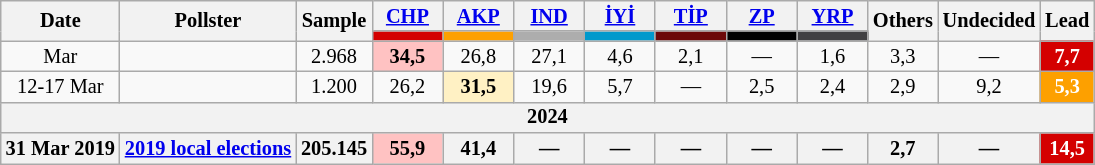<table class="wikitable mw-collapsible" style="text-align:center; font-size:85%; line-height:14px;">
<tr>
<th rowspan="2">Date</th>
<th rowspan="2">Pollster</th>
<th rowspan="2">Sample</th>
<th style="width:3em;"><a href='#'>CHP</a></th>
<th style="width:3em;"><a href='#'>AKP</a></th>
<th style="width:3em;"><a href='#'>IND</a></th>
<th style="width:3em;"><a href='#'>İYİ</a></th>
<th style="width:3em;"><a href='#'>TİP</a></th>
<th style="width:3em;"><a href='#'>ZP</a></th>
<th style="width:3em;"><a href='#'>YRP</a></th>
<th rowspan="2">Others</th>
<th rowspan="2">Undecided</th>
<th rowspan="2">Lead</th>
</tr>
<tr>
<th style="background:#d40000;"></th>
<th style="background:#fda000;"></th>
<th style="background:#ADADAD;"></th>
<th style="background:#0099cc;"></th>
<th style="background:#6C0909;"></th>
<th style="background:#000000;"></th>
<th style="background:#414042;"></th>
</tr>
<tr>
<td>Mar</td>
<td></td>
<td>2.968</td>
<td style="background:#FFC2C2"><strong>34,5</strong></td>
<td>26,8</td>
<td>27,1</td>
<td>4,6</td>
<td>2,1</td>
<td>—</td>
<td>1,6</td>
<td>3,3</td>
<td>—</td>
<th style="background:#d40000; color:white;">7,7</th>
</tr>
<tr>
<td>12-17 Mar</td>
<td></td>
<td>1.200</td>
<td>26,2</td>
<td style="background:#FFF1C4"><strong>31,5</strong></td>
<td>19,6</td>
<td>5,7</td>
<td>—</td>
<td>2,5</td>
<td>2,4</td>
<td>2,9</td>
<td>9,2</td>
<th style="background:#fda000; color:white;">5,3</th>
</tr>
<tr>
<th colspan="13">2024</th>
</tr>
<tr>
<th>31 Mar 2019</th>
<th><a href='#'>2019 local elections</a></th>
<th>205.145</th>
<th style="background:#FFC2C2">55,9</th>
<th>41,4</th>
<th>—</th>
<th>—</th>
<th>—</th>
<th>—</th>
<th>—</th>
<th>2,7</th>
<th>—</th>
<th style="background:#d40000; color:white;">14,5</th>
</tr>
</table>
